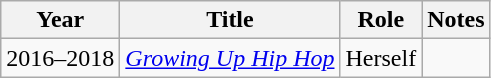<table class="wikitable sortable">
<tr>
<th>Year</th>
<th>Title</th>
<th>Role</th>
<th class="unsortable">Notes</th>
</tr>
<tr>
<td>2016–2018</td>
<td><em><a href='#'>Growing Up Hip Hop</a></em></td>
<td>Herself</td>
<td></td>
</tr>
</table>
